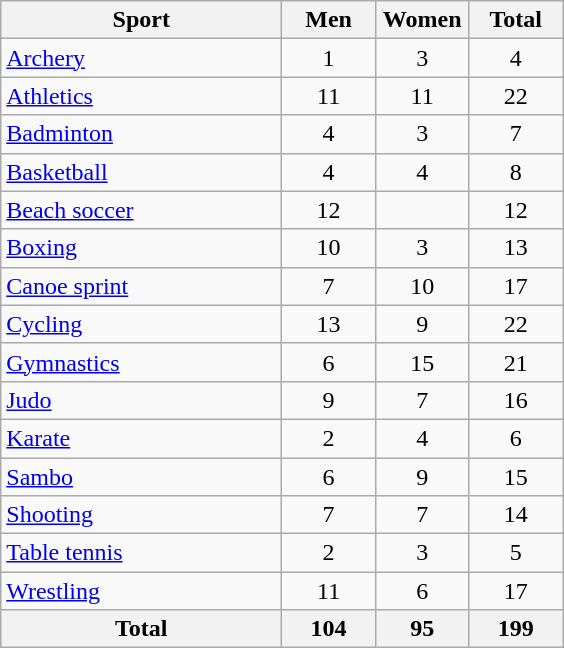<table class="wikitable sortable" style="text-align:center;">
<tr>
<th width=180>Sport</th>
<th width=55>Men</th>
<th width=55>Women</th>
<th width=55>Total</th>
</tr>
<tr>
<td align=left><a href='#'>Archery</a></td>
<td>1</td>
<td>3</td>
<td>4</td>
</tr>
<tr>
<td align=left><a href='#'>Athletics</a></td>
<td>11</td>
<td>11</td>
<td>22</td>
</tr>
<tr>
<td align=left><a href='#'>Badminton</a></td>
<td>4</td>
<td>3</td>
<td>7</td>
</tr>
<tr>
<td align=left><a href='#'>Basketball</a></td>
<td>4</td>
<td>4</td>
<td>8</td>
</tr>
<tr>
<td align=left><a href='#'>Beach soccer</a></td>
<td>12</td>
<td></td>
<td>12</td>
</tr>
<tr>
<td align=left><a href='#'>Boxing</a></td>
<td>10</td>
<td>3</td>
<td>13</td>
</tr>
<tr>
<td align=left><a href='#'>Canoe sprint</a></td>
<td>7</td>
<td>10</td>
<td>17</td>
</tr>
<tr>
<td align=left><a href='#'>Cycling</a></td>
<td>13</td>
<td>9</td>
<td>22</td>
</tr>
<tr>
<td align=left><a href='#'>Gymnastics</a></td>
<td>6</td>
<td>15</td>
<td>21</td>
</tr>
<tr>
<td align=left><a href='#'>Judo</a></td>
<td>9</td>
<td>7</td>
<td>16</td>
</tr>
<tr>
<td align=left><a href='#'>Karate</a></td>
<td>2</td>
<td>4</td>
<td>6</td>
</tr>
<tr>
<td align=left><a href='#'>Sambo</a></td>
<td>6</td>
<td>9</td>
<td>15</td>
</tr>
<tr>
<td align=left><a href='#'>Shooting</a></td>
<td>7</td>
<td>7</td>
<td>14</td>
</tr>
<tr>
<td align=left><a href='#'>Table tennis</a></td>
<td>2</td>
<td>3</td>
<td>5</td>
</tr>
<tr>
<td align=left><a href='#'>Wrestling</a></td>
<td>11</td>
<td>6</td>
<td>17</td>
</tr>
<tr>
<th>Total</th>
<th>104</th>
<th>95</th>
<th>199</th>
</tr>
</table>
